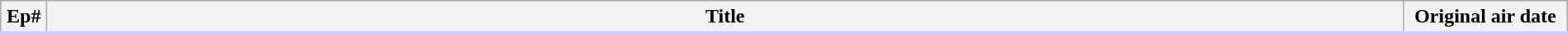<table class="wikitable" width="100%">
<tr style="border-bottom: 3px solid #CCF">
<th width="30">Ep#</th>
<th>Title</th>
<th width="125">Original air date<br>

























</th>
</tr>
</table>
